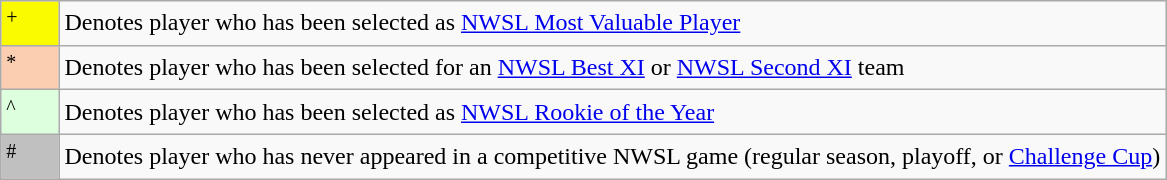<table class="wikitable">
<tr>
<td width="5%" bgcolor="#FBFb00"><sup>+</sup></td>
<td>Denotes player who has been selected as <a href='#'>NWSL Most Valuable Player</a></td>
</tr>
<tr>
<td width="5%" bgcolor="#FBCEB1"><sup>*</sup></td>
<td>Denotes player who has been selected for an <a href='#'>NWSL Best XI</a> or <a href='#'>NWSL Second XI</a> team</td>
</tr>
<tr>
<td width="5%" bgcolor="#DDFFDD"><sup>^</sup></td>
<td>Denotes player who has been selected as <a href='#'>NWSL Rookie of the Year</a></td>
</tr>
<tr>
<td width="5%" bgcolor="#C0C0C0"><sup>#</sup></td>
<td>Denotes player who has never appeared in a competitive NWSL game (regular season, playoff, or <a href='#'>Challenge Cup</a>)</td>
</tr>
</table>
